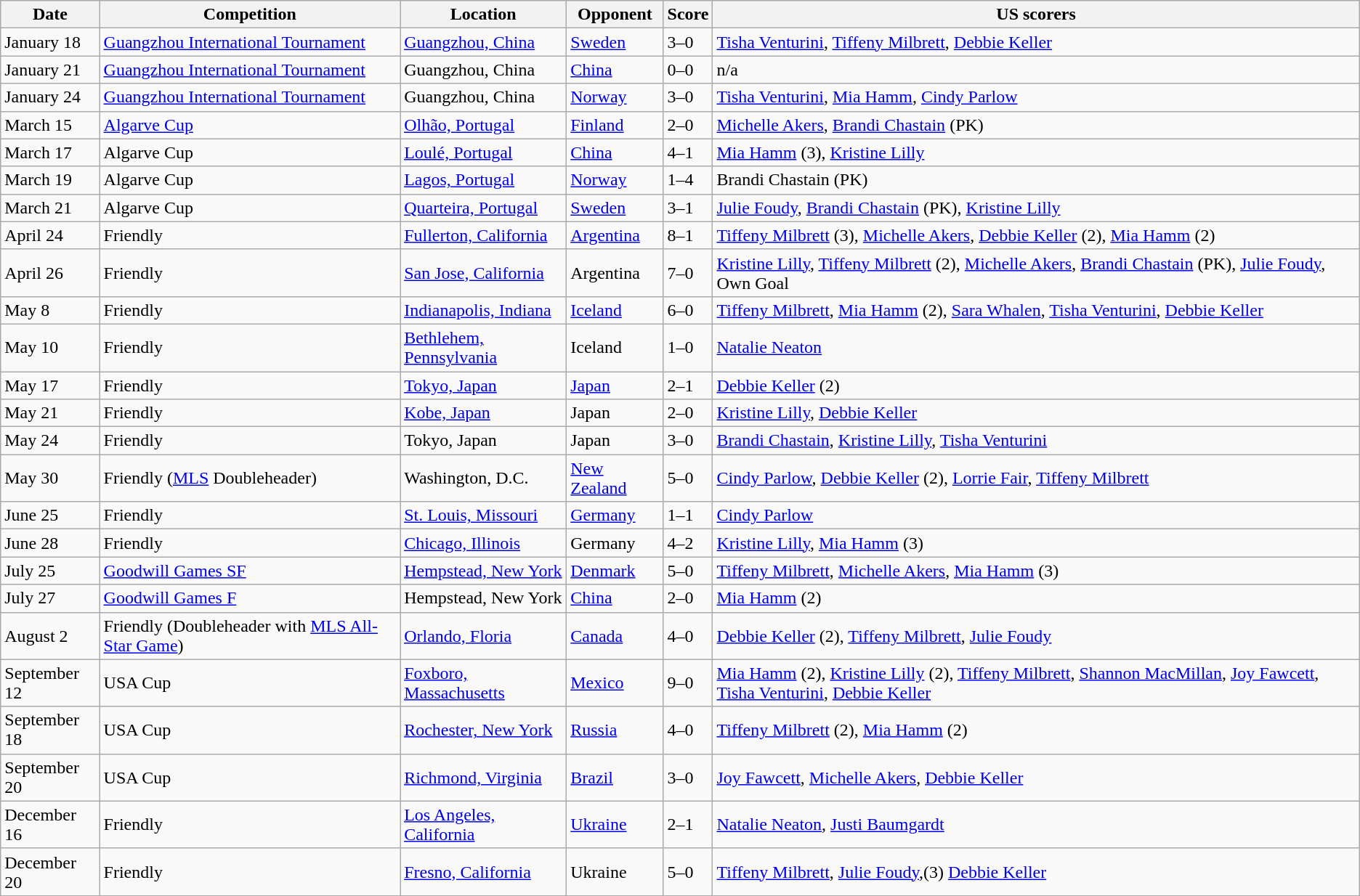<table class="wikitable">
<tr>
<th>Date</th>
<th>Competition</th>
<th>Location</th>
<th>Opponent</th>
<th>Score</th>
<th>US scorers</th>
</tr>
<tr>
<td>January 18</td>
<td><a href='#'>Guangzhou International Tournament</a></td>
<td><a href='#'>Guangzhou, China</a></td>
<td><a href='#'>Sweden</a></td>
<td>3–0</td>
<td><a href='#'>Tisha Venturini</a>, <a href='#'>Tiffeny Milbrett</a>, <a href='#'>Debbie Keller</a></td>
</tr>
<tr>
<td>January 21</td>
<td><a href='#'>Guangzhou International Tournament</a></td>
<td>Guangzhou, China</td>
<td><a href='#'>China</a></td>
<td>0–0</td>
<td>n/a</td>
</tr>
<tr>
<td>January 24</td>
<td><a href='#'>Guangzhou International Tournament</a></td>
<td>Guangzhou, China</td>
<td><a href='#'>Norway</a></td>
<td>3–0</td>
<td><a href='#'>Tisha Venturini</a>, <a href='#'>Mia Hamm</a>, <a href='#'>Cindy Parlow</a></td>
</tr>
<tr>
<td>March 15</td>
<td><a href='#'>Algarve Cup</a></td>
<td><a href='#'>Olhão, Portugal</a></td>
<td><a href='#'>Finland</a></td>
<td>2–0</td>
<td><a href='#'>Michelle Akers</a>, <a href='#'>Brandi Chastain</a> (PK)</td>
</tr>
<tr>
<td>March 17</td>
<td>Algarve Cup</td>
<td><a href='#'>Loulé, Portugal</a></td>
<td><a href='#'>China</a></td>
<td>4–1</td>
<td><a href='#'>Mia Hamm</a> (3), <a href='#'>Kristine Lilly</a></td>
</tr>
<tr>
<td>March 19</td>
<td>Algarve Cup</td>
<td><a href='#'>Lagos, Portugal</a></td>
<td><a href='#'>Norway</a></td>
<td>1–4</td>
<td>Brandi Chastain (PK)</td>
</tr>
<tr>
<td>March 21</td>
<td>Algarve Cup</td>
<td><a href='#'>Quarteira, Portugal</a></td>
<td><a href='#'>Sweden</a></td>
<td>3–1</td>
<td><a href='#'>Julie Foudy</a>, <a href='#'>Brandi Chastain</a> (PK), <a href='#'>Kristine Lilly</a></td>
</tr>
<tr>
<td>April 24</td>
<td>Friendly</td>
<td><a href='#'>Fullerton, California</a></td>
<td><a href='#'>Argentina</a></td>
<td>8–1</td>
<td><a href='#'>Tiffeny Milbrett</a> (3), <a href='#'>Michelle Akers</a>, <a href='#'>Debbie Keller</a> (2), <a href='#'>Mia Hamm</a> (2)</td>
</tr>
<tr>
<td>April 26</td>
<td>Friendly</td>
<td><a href='#'>San Jose, California</a></td>
<td>Argentina</td>
<td>7–0</td>
<td><a href='#'>Kristine Lilly</a>, <a href='#'>Tiffeny Milbrett</a> (2), <a href='#'>Michelle Akers</a>, <a href='#'>Brandi Chastain</a> (PK), <a href='#'>Julie Foudy</a>, Own Goal</td>
</tr>
<tr>
<td>May 8</td>
<td>Friendly</td>
<td><a href='#'>Indianapolis, Indiana</a></td>
<td><a href='#'>Iceland</a></td>
<td>6–0</td>
<td><a href='#'>Tiffeny Milbrett</a>, <a href='#'>Mia Hamm</a> (2), <a href='#'>Sara Whalen</a>, <a href='#'>Tisha Venturini</a>, <a href='#'>Debbie Keller</a></td>
</tr>
<tr>
<td>May 10</td>
<td>Friendly</td>
<td><a href='#'>Bethlehem, Pennsylvania</a></td>
<td>Iceland</td>
<td>1–0</td>
<td><a href='#'>Natalie Neaton</a></td>
</tr>
<tr>
<td>May 17</td>
<td>Friendly</td>
<td><a href='#'>Tokyo, Japan</a></td>
<td><a href='#'>Japan</a></td>
<td>2–1</td>
<td><a href='#'>Debbie Keller</a> (2)</td>
</tr>
<tr>
<td>May 21</td>
<td>Friendly</td>
<td><a href='#'>Kobe, Japan</a></td>
<td>Japan</td>
<td>2–0</td>
<td><a href='#'>Kristine Lilly</a>, <a href='#'>Debbie Keller</a></td>
</tr>
<tr>
<td>May 24</td>
<td>Friendly</td>
<td>Tokyo, Japan</td>
<td>Japan</td>
<td>3–0</td>
<td><a href='#'>Brandi Chastain</a>, <a href='#'>Kristine Lilly</a>, <a href='#'>Tisha Venturini</a></td>
</tr>
<tr>
<td>May 30</td>
<td>Friendly (<a href='#'>MLS</a> Doubleheader)</td>
<td>Washington, D.C.</td>
<td><a href='#'>New Zealand</a></td>
<td>5–0</td>
<td><a href='#'>Cindy Parlow</a>, <a href='#'>Debbie Keller</a> (2), <a href='#'>Lorrie Fair</a>, <a href='#'>Tiffeny Milbrett</a></td>
</tr>
<tr>
<td>June 25</td>
<td>Friendly</td>
<td><a href='#'>St. Louis, Missouri</a></td>
<td><a href='#'>Germany</a></td>
<td>1–1</td>
<td><a href='#'>Cindy Parlow</a></td>
</tr>
<tr>
<td>June 28</td>
<td>Friendly</td>
<td><a href='#'>Chicago, Illinois</a></td>
<td>Germany</td>
<td>4–2</td>
<td><a href='#'>Kristine Lilly</a>, <a href='#'>Mia Hamm</a> (3)</td>
</tr>
<tr>
<td>July 25</td>
<td><a href='#'>Goodwill Games SF</a></td>
<td><a href='#'>Hempstead, New York</a></td>
<td><a href='#'>Denmark</a></td>
<td>5–0</td>
<td><a href='#'>Tiffeny Milbrett</a>, <a href='#'>Michelle Akers</a>, <a href='#'>Mia Hamm</a> (3)</td>
</tr>
<tr>
<td>July 27</td>
<td><a href='#'>Goodwill Games F</a></td>
<td>Hempstead, New York</td>
<td><a href='#'>China</a></td>
<td>2–0</td>
<td><a href='#'>Mia Hamm</a> (2)</td>
</tr>
<tr>
<td>August 2</td>
<td>Friendly (Doubleheader with <a href='#'>MLS All-Star Game</a>)</td>
<td><a href='#'>Orlando, Floria</a></td>
<td><a href='#'>Canada</a></td>
<td>4–0</td>
<td><a href='#'>Debbie Keller</a> (2), <a href='#'>Tiffeny Milbrett</a>, <a href='#'>Julie Foudy</a></td>
</tr>
<tr>
<td>September 12</td>
<td>USA Cup</td>
<td><a href='#'>Foxboro, Massachusetts</a></td>
<td><a href='#'>Mexico</a></td>
<td>9–0</td>
<td><a href='#'>Mia Hamm</a> (2), <a href='#'>Kristine Lilly</a> (2), <a href='#'>Tiffeny Milbrett</a>, <a href='#'>Shannon MacMillan</a>, <a href='#'>Joy Fawcett</a>, <a href='#'>Tisha Venturini</a>, <a href='#'>Debbie Keller</a></td>
</tr>
<tr>
<td>September 18</td>
<td>USA Cup</td>
<td><a href='#'>Rochester, New York</a></td>
<td><a href='#'>Russia</a></td>
<td>4–0</td>
<td><a href='#'>Tiffeny Milbrett</a> (2), <a href='#'>Mia Hamm</a> (2)</td>
</tr>
<tr>
<td>September 20</td>
<td>USA Cup</td>
<td><a href='#'>Richmond, Virginia</a></td>
<td><a href='#'>Brazil</a></td>
<td>3–0</td>
<td><a href='#'>Joy Fawcett</a>, <a href='#'>Michelle Akers</a>, <a href='#'>Debbie Keller</a></td>
</tr>
<tr>
<td>December 16</td>
<td>Friendly</td>
<td><a href='#'>Los Angeles, California</a></td>
<td><a href='#'>Ukraine</a></td>
<td>2–1</td>
<td><a href='#'>Natalie Neaton</a>, <a href='#'>Justi Baumgardt</a></td>
</tr>
<tr>
<td>December 20</td>
<td>Friendly</td>
<td><a href='#'>Fresno, California</a></td>
<td>Ukraine</td>
<td>5–0</td>
<td><a href='#'>Tiffeny Milbrett</a>, <a href='#'>Julie Foudy</a>,(3) <a href='#'>Debbie Keller</a></td>
</tr>
</table>
